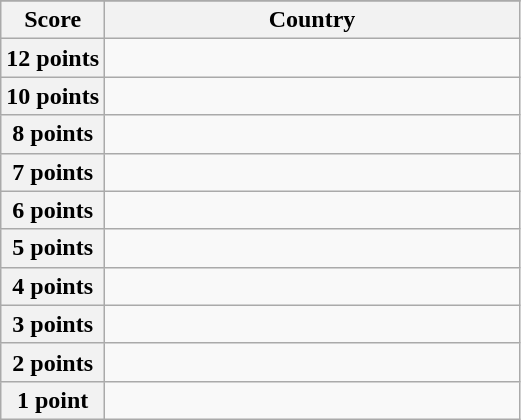<table class="wikitable">
<tr>
</tr>
<tr>
<th scope="col" width="20%">Score</th>
<th scope="col">Country</th>
</tr>
<tr>
<th scope="row">12 points</th>
<td></td>
</tr>
<tr>
<th scope="row">10 points</th>
<td></td>
</tr>
<tr>
<th scope="row">8 points</th>
<td></td>
</tr>
<tr>
<th scope="row">7 points</th>
<td></td>
</tr>
<tr>
<th scope="row">6 points</th>
<td></td>
</tr>
<tr>
<th scope="row">5 points</th>
<td></td>
</tr>
<tr>
<th scope="row">4 points</th>
<td></td>
</tr>
<tr>
<th scope="row">3 points</th>
<td></td>
</tr>
<tr>
<th scope="row">2 points</th>
<td></td>
</tr>
<tr>
<th scope="row">1 point</th>
<td></td>
</tr>
</table>
